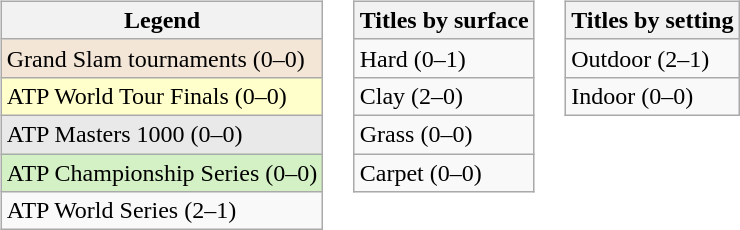<table>
<tr valign="top">
<td><br><table class="wikitable">
<tr>
<th>Legend</th>
</tr>
<tr style="background:#f3e6d7;">
<td>Grand Slam tournaments (0–0)</td>
</tr>
<tr style="background:#ffffcc;">
<td>ATP World Tour Finals (0–0)</td>
</tr>
<tr style="background:#e9e9e9;">
<td>ATP Masters 1000 (0–0)</td>
</tr>
<tr style="background:#d4f1c5;">
<td>ATP Championship Series (0–0)</td>
</tr>
<tr>
<td>ATP World Series (2–1)</td>
</tr>
</table>
</td>
<td><br><table class="wikitable">
<tr>
<th>Titles by surface</th>
</tr>
<tr>
<td>Hard (0–1)</td>
</tr>
<tr>
<td>Clay (2–0)</td>
</tr>
<tr>
<td>Grass (0–0)</td>
</tr>
<tr>
<td>Carpet (0–0)</td>
</tr>
</table>
</td>
<td><br><table class="wikitable">
<tr>
<th>Titles by setting</th>
</tr>
<tr>
<td>Outdoor (2–1)</td>
</tr>
<tr>
<td>Indoor (0–0)</td>
</tr>
</table>
</td>
</tr>
</table>
